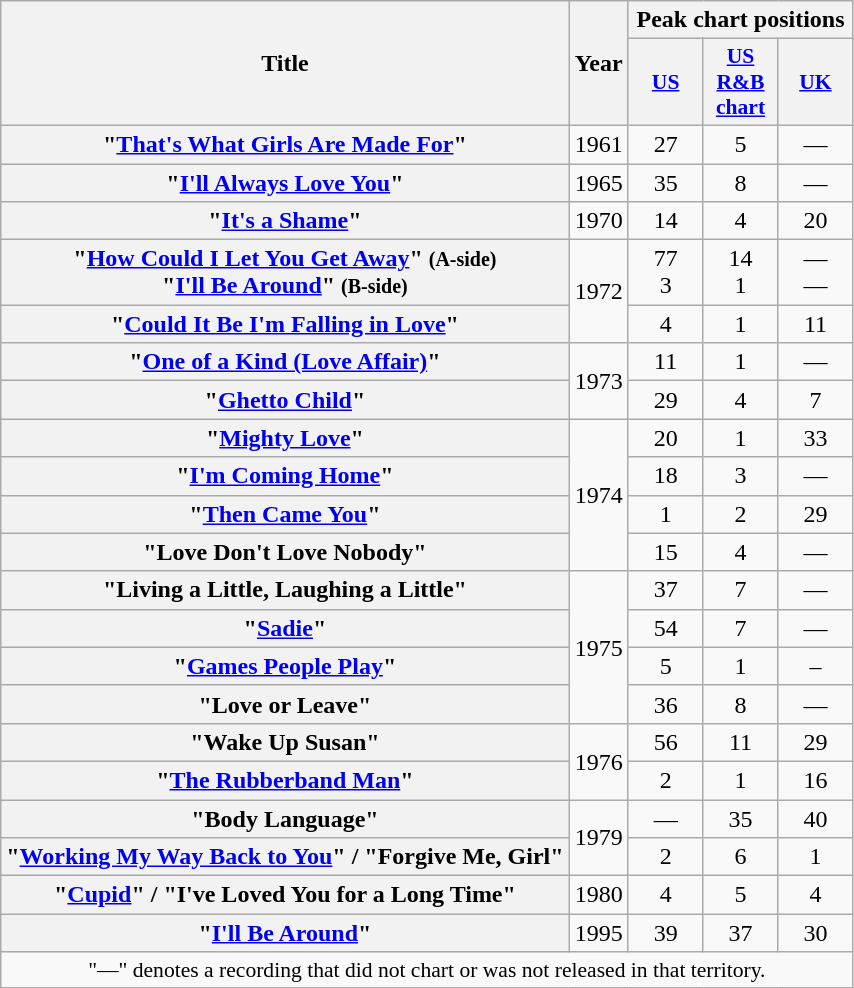<table class="wikitable plainrowheaders" style="text-align:center;" border="1">
<tr>
<th scope="col" rowspan="2">Title</th>
<th scope="col" rowspan="2">Year</th>
<th scope="col" colspan="3">Peak chart positions</th>
</tr>
<tr>
<th scope="col" style="width:3em;font-size:90%;"><a href='#'>US</a></th>
<th scope="col" style="width:3em;font-size:90%;"><a href='#'>US R&B chart</a></th>
<th scope="col" style="width:3em;font-size:90%;"><a href='#'>UK</a><br></th>
</tr>
<tr>
<th scope="row">"<a href='#'>That's What Girls Are Made For</a>"</th>
<td>1961</td>
<td>27</td>
<td>5</td>
<td>—</td>
</tr>
<tr>
<th scope="row">"<a href='#'>I'll Always Love You</a>"</th>
<td>1965</td>
<td>35</td>
<td>8</td>
<td>—</td>
</tr>
<tr>
<th scope="row">"<a href='#'>It's a Shame</a>"</th>
<td>1970</td>
<td>14</td>
<td>4</td>
<td>20</td>
</tr>
<tr>
<th scope="row">"<a href='#'>How Could I Let You Get Away</a>" <small>(A-side)</small><br>"<a href='#'>I'll Be Around</a>" <small>(B-side)</small></th>
<td rowspan="2">1972</td>
<td>77<br>3</td>
<td>14<br>1</td>
<td>—<br>—</td>
</tr>
<tr>
<th scope="row">"<a href='#'>Could It Be I'm Falling in Love</a>"</th>
<td>4</td>
<td>1</td>
<td>11</td>
</tr>
<tr>
<th scope="row">"<a href='#'>One of a Kind (Love Affair)</a>"</th>
<td rowspan="2">1973</td>
<td>11</td>
<td>1</td>
<td>—</td>
</tr>
<tr>
<th scope="row">"<a href='#'>Ghetto Child</a>"</th>
<td>29</td>
<td>4</td>
<td>7</td>
</tr>
<tr>
<th scope="row">"<a href='#'>Mighty Love</a>"</th>
<td rowspan="4">1974</td>
<td>20</td>
<td>1</td>
<td>33</td>
</tr>
<tr>
<th scope="row">"<a href='#'>I'm Coming Home</a>"</th>
<td>18</td>
<td>3</td>
<td>—</td>
</tr>
<tr>
<th scope="row">"<a href='#'>Then Came You</a>"<br></th>
<td>1</td>
<td>2</td>
<td>29</td>
</tr>
<tr>
<th scope="row">"Love Don't Love Nobody"</th>
<td>15</td>
<td>4</td>
<td>—</td>
</tr>
<tr>
<th scope="row">"Living a Little, Laughing a Little"</th>
<td rowspan="4">1975</td>
<td>37</td>
<td>7</td>
<td>—</td>
</tr>
<tr>
<th scope="row">"<a href='#'>Sadie</a>"</th>
<td>54</td>
<td>7</td>
<td>—</td>
</tr>
<tr>
<th scope="row">"<a href='#'>Games People Play</a>"</th>
<td>5</td>
<td>1</td>
<td>–</td>
</tr>
<tr>
<th scope="row">"Love or Leave"</th>
<td>36</td>
<td>8</td>
<td>—</td>
</tr>
<tr>
<th scope="row">"Wake Up Susan"</th>
<td rowspan="2">1976</td>
<td>56</td>
<td>11</td>
<td>29</td>
</tr>
<tr>
<th scope="row">"<a href='#'>The Rubberband Man</a>"</th>
<td>2</td>
<td>1</td>
<td>16</td>
</tr>
<tr>
<th scope="row">"Body Language"</th>
<td rowspan="2">1979</td>
<td>—</td>
<td>35</td>
<td>40</td>
</tr>
<tr>
<th scope="row">"<a href='#'>Working My Way Back to You</a>" / "Forgive Me, Girl"<br></th>
<td>2</td>
<td>6</td>
<td>1</td>
</tr>
<tr>
<th scope="row">"<a href='#'>Cupid</a>" / "I've Loved You for a Long Time"<br></th>
<td>1980</td>
<td>4</td>
<td>5</td>
<td>4</td>
</tr>
<tr>
<th scope="row">"<a href='#'>I'll Be Around</a>"<br></th>
<td>1995</td>
<td>39</td>
<td>37</td>
<td>30</td>
</tr>
<tr>
<td colspan="5" style="font-size:90%">"—" denotes a recording that did not chart or was not released in that territory.</td>
</tr>
</table>
